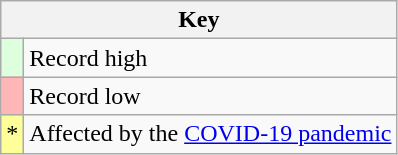<table class="wikitable">
<tr>
<th colspan=2>Key</th>
</tr>
<tr>
<td style="background:#dfd;"> </td>
<td>Record high</td>
</tr>
<tr>
<td style="background:#ffb6b6;"> </td>
<td>Record low</td>
</tr>
<tr>
<td style="background:#ff9;">*</td>
<td>Affected by the <a href='#'>COVID-19 pandemic</a></td>
</tr>
</table>
